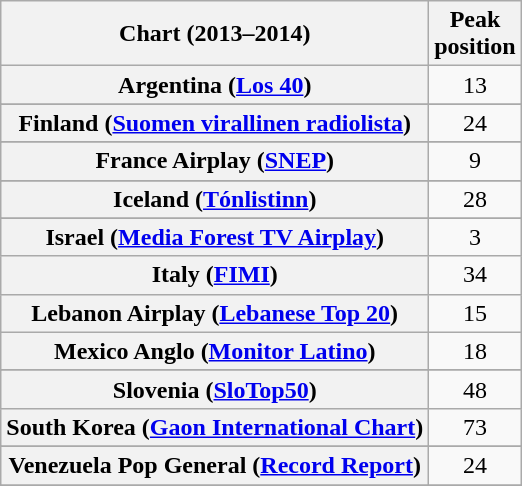<table class="wikitable sortable plainrowheaders">
<tr>
<th>Chart (2013–2014)</th>
<th>Peak<br>position</th>
</tr>
<tr>
<th scope="row">Argentina (<a href='#'>Los 40</a>)</th>
<td style="text-align:center;">13</td>
</tr>
<tr>
</tr>
<tr>
</tr>
<tr>
</tr>
<tr>
</tr>
<tr>
</tr>
<tr>
</tr>
<tr>
</tr>
<tr>
</tr>
<tr>
</tr>
<tr>
</tr>
<tr>
</tr>
<tr>
<th scope="row">Finland (<a href='#'>Suomen virallinen radiolista</a>)</th>
<td style="text-align:center;">24</td>
</tr>
<tr>
</tr>
<tr>
<th scope="row">France Airplay (<a href='#'>SNEP</a>)</th>
<td style="text-align:center;">9</td>
</tr>
<tr>
</tr>
<tr>
<th scope="row">Iceland (<a href='#'>Tónlistinn</a>)</th>
<td style="text-align:center;">28</td>
</tr>
<tr>
</tr>
<tr>
<th scope="row">Israel (<a href='#'>Media Forest TV Airplay</a>)</th>
<td style="text-align:center;">3</td>
</tr>
<tr>
<th scope="row">Italy (<a href='#'>FIMI</a>)</th>
<td style="text-align:center;">34</td>
</tr>
<tr>
<th scope="row">Lebanon Airplay (<a href='#'>Lebanese Top 20</a>)</th>
<td style="text-align:center;">15</td>
</tr>
<tr>
<th scope="row">Mexico Anglo (<a href='#'>Monitor Latino</a>)</th>
<td style="text-align:center;">18</td>
</tr>
<tr>
</tr>
<tr>
</tr>
<tr>
</tr>
<tr>
</tr>
<tr>
</tr>
<tr>
</tr>
<tr>
<th scope="row">Slovenia (<a href='#'>SloTop50</a>)</th>
<td align=center>48</td>
</tr>
<tr>
<th scope="row">South Korea (<a href='#'>Gaon International Chart</a>)</th>
<td style="text-align:center;">73</td>
</tr>
<tr>
</tr>
<tr>
</tr>
<tr>
</tr>
<tr>
</tr>
<tr>
</tr>
<tr>
</tr>
<tr>
</tr>
<tr>
<th scope="row">Venezuela Pop General (<a href='#'>Record Report</a>)</th>
<td style="text-align:center;">24</td>
</tr>
<tr>
</tr>
</table>
